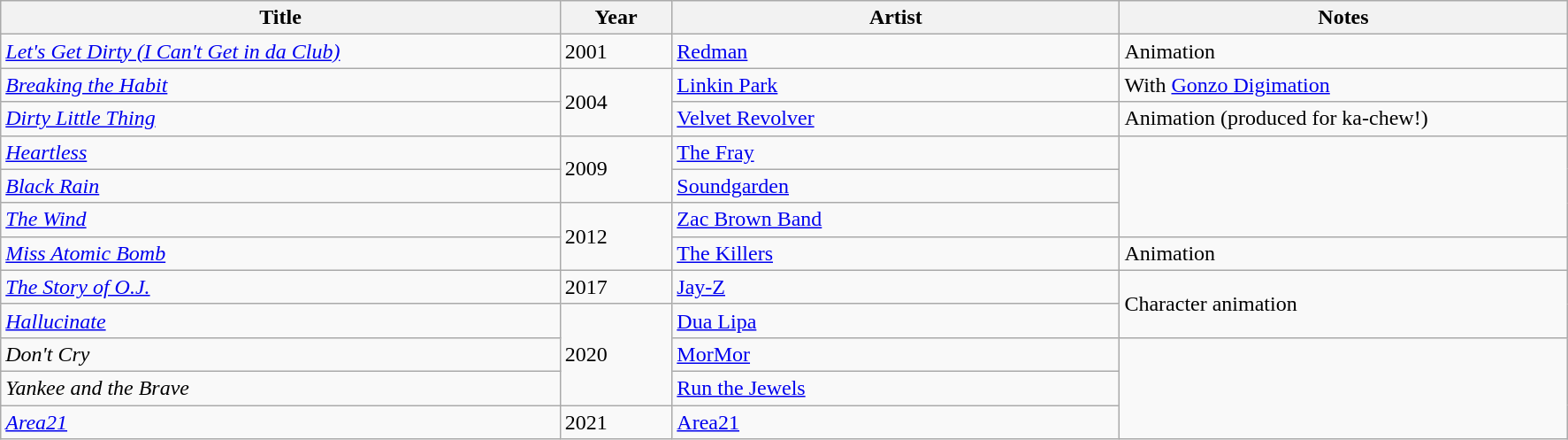<table class="wikitable sortable" style="width: auto style="width:70%; table-layout: fixed">
<tr>
<th style="width:25%;">Title</th>
<th style="width:5%;">Year</th>
<th style="width:20%;">Artist</th>
<th style="width:20%;">Notes</th>
</tr>
<tr>
<td><em><a href='#'>Let's Get Dirty (I Can't Get in da Club)</a></em></td>
<td>2001</td>
<td><a href='#'>Redman</a></td>
<td>Animation</td>
</tr>
<tr>
<td><em><a href='#'>Breaking the Habit</a></em></td>
<td rowspan="2">2004</td>
<td><a href='#'>Linkin Park</a></td>
<td>With <a href='#'>Gonzo Digimation</a></td>
</tr>
<tr>
<td><em><a href='#'>Dirty Little Thing</a></em></td>
<td><a href='#'>Velvet Revolver</a></td>
<td>Animation (produced for ka-chew!)</td>
</tr>
<tr>
<td><em><a href='#'>Heartless</a></em></td>
<td rowspan="2">2009</td>
<td><a href='#'>The Fray</a></td>
<td rowspan="3"></td>
</tr>
<tr>
<td><em><a href='#'>Black Rain</a></em></td>
<td><a href='#'>Soundgarden</a></td>
</tr>
<tr>
<td><em><a href='#'>The Wind</a></em></td>
<td rowspan="2">2012</td>
<td><a href='#'>Zac Brown Band</a></td>
</tr>
<tr>
<td><em><a href='#'>Miss Atomic Bomb</a></em></td>
<td><a href='#'>The Killers</a></td>
<td>Animation</td>
</tr>
<tr>
<td><em><a href='#'>The Story of O.J.</a></em></td>
<td>2017</td>
<td><a href='#'>Jay-Z</a></td>
<td rowspan="2">Character animation</td>
</tr>
<tr>
<td><em><a href='#'>Hallucinate</a></em></td>
<td rowspan="3">2020</td>
<td><a href='#'>Dua Lipa</a></td>
</tr>
<tr>
<td><em>Don't Cry</em></td>
<td><a href='#'>MorMor</a></td>
<td rowspan="3"></td>
</tr>
<tr>
<td><em>Yankee and the Brave</em></td>
<td><a href='#'>Run the Jewels</a></td>
</tr>
<tr>
<td><em><a href='#'>Area21</a></em></td>
<td>2021</td>
<td><a href='#'>Area21</a></td>
</tr>
</table>
